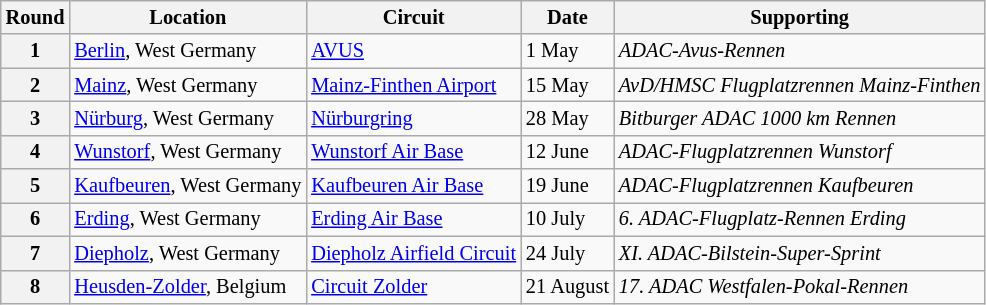<table class="wikitable" style="font-size: 85%;">
<tr>
<th>Round</th>
<th>Location</th>
<th>Circuit</th>
<th>Date</th>
<th>Supporting</th>
</tr>
<tr>
<th>1</th>
<td><a href='#'>Berlin</a>, West Germany</td>
<td><a href='#'>AVUS</a></td>
<td>1 May</td>
<td><em>ADAC-Avus-Rennen</em></td>
</tr>
<tr>
<th>2</th>
<td><a href='#'>Mainz</a>, West Germany</td>
<td><a href='#'>Mainz-Finthen Airport</a></td>
<td>15 May</td>
<td><em>AvD/HMSC Flugplatzrennen Mainz-Finthen</em></td>
</tr>
<tr>
<th>3</th>
<td><a href='#'>Nürburg</a>, West Germany</td>
<td><a href='#'>Nürburgring</a></td>
<td>28 May</td>
<td><em>Bitburger ADAC 1000 km Rennen</em></td>
</tr>
<tr>
<th>4</th>
<td><a href='#'>Wunstorf</a>, West Germany</td>
<td><a href='#'>Wunstorf Air Base</a></td>
<td>12 June</td>
<td><em>ADAC-Flugplatzrennen Wunstorf</em></td>
</tr>
<tr>
<th>5</th>
<td><a href='#'>Kaufbeuren</a>, West Germany</td>
<td><a href='#'>Kaufbeuren Air Base</a></td>
<td>19 June</td>
<td><em>ADAC-Flugplatzrennen Kaufbeuren</em></td>
</tr>
<tr>
<th>6</th>
<td><a href='#'>Erding</a>, West Germany</td>
<td><a href='#'>Erding Air Base</a></td>
<td>10 July</td>
<td><em>6. ADAC-Flugplatz-Rennen Erding</em></td>
</tr>
<tr>
<th>7</th>
<td><a href='#'>Diepholz</a>, West Germany</td>
<td><a href='#'>Diepholz Airfield Circuit</a></td>
<td>24 July</td>
<td><em>XI. ADAC-Bilstein-Super-Sprint</em></td>
</tr>
<tr>
<th>8</th>
<td><a href='#'>Heusden-Zolder</a>, Belgium</td>
<td><a href='#'>Circuit Zolder</a></td>
<td>21 August</td>
<td><em>17. ADAC Westfalen-Pokal-Rennen</em></td>
</tr>
</table>
